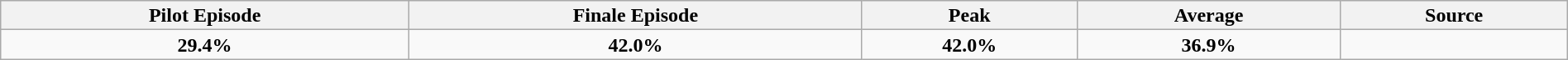<table class="wikitable" style="text-align:center; background:#f9f9f9; line-height:16px;" width="100%">
<tr>
<th>Pilot Episode</th>
<th>Finale Episode</th>
<th>Peak</th>
<th>Average</th>
<th>Source</th>
</tr>
<tr>
<td><strong>29.4%</strong><br></td>
<td><strong>42.0%</strong><br></td>
<td><strong>42.0%</strong><br></td>
<td><strong>36.9%</strong><br></td>
<td></td>
</tr>
</table>
